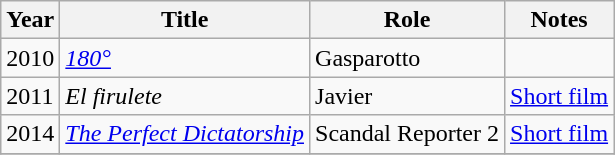<table class="wikitable sortable">
<tr>
<th>Year</th>
<th>Title</th>
<th>Role</th>
<th>Notes</th>
</tr>
<tr>
<td>2010</td>
<td><em><a href='#'>180°</a></em></td>
<td>Gasparotto</td>
<td></td>
</tr>
<tr>
<td>2011</td>
<td><em>El firulete</em></td>
<td>Javier</td>
<td><a href='#'>Short film</a></td>
</tr>
<tr>
<td>2014</td>
<td><em><a href='#'>The Perfect Dictatorship</a></em></td>
<td>Scandal Reporter 2</td>
<td><a href='#'>Short film</a></td>
</tr>
<tr>
</tr>
</table>
